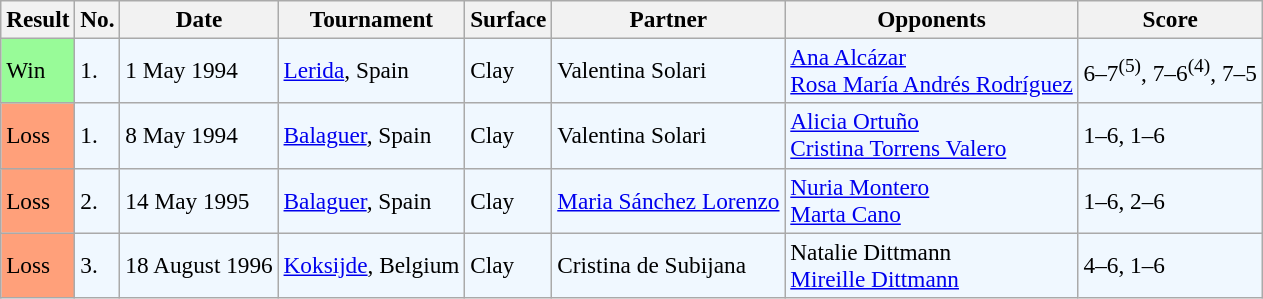<table class="sortable wikitable" style=font-size:97%>
<tr>
<th>Result</th>
<th>No.</th>
<th>Date</th>
<th>Tournament</th>
<th>Surface</th>
<th>Partner</th>
<th>Opponents</th>
<th>Score</th>
</tr>
<tr style="background:#f0f8ff;">
<td style="background:#98fb98;">Win</td>
<td>1.</td>
<td>1 May 1994</td>
<td><a href='#'>Lerida</a>, Spain</td>
<td>Clay</td>
<td> Valentina Solari</td>
<td> <a href='#'>Ana Alcázar</a> <br>  <a href='#'>Rosa María Andrés Rodríguez</a></td>
<td>6–7<sup>(5)</sup>, 7–6<sup>(4)</sup>, 7–5</td>
</tr>
<tr style="background:#f0f8ff;">
<td style="background:#ffa07a;">Loss</td>
<td>1.</td>
<td>8 May 1994</td>
<td><a href='#'>Balaguer</a>, Spain</td>
<td>Clay</td>
<td> Valentina Solari</td>
<td> <a href='#'>Alicia Ortuño</a> <br>  <a href='#'>Cristina Torrens Valero</a></td>
<td>1–6, 1–6</td>
</tr>
<tr style="background:#f0f8ff;">
<td style="background:#ffa07a;">Loss</td>
<td>2.</td>
<td>14 May 1995</td>
<td><a href='#'>Balaguer</a>, Spain</td>
<td>Clay</td>
<td> <a href='#'>Maria Sánchez Lorenzo</a></td>
<td> <a href='#'>Nuria Montero</a> <br> <a href='#'>Marta Cano</a></td>
<td>1–6, 2–6</td>
</tr>
<tr style="background:#f0f8ff;">
<td style="background:#ffa07a;">Loss</td>
<td>3.</td>
<td>18 August 1996</td>
<td><a href='#'>Koksijde</a>, Belgium</td>
<td>Clay</td>
<td> Cristina de Subijana</td>
<td> Natalie Dittmann <br>  <a href='#'>Mireille Dittmann</a></td>
<td>4–6, 1–6</td>
</tr>
</table>
